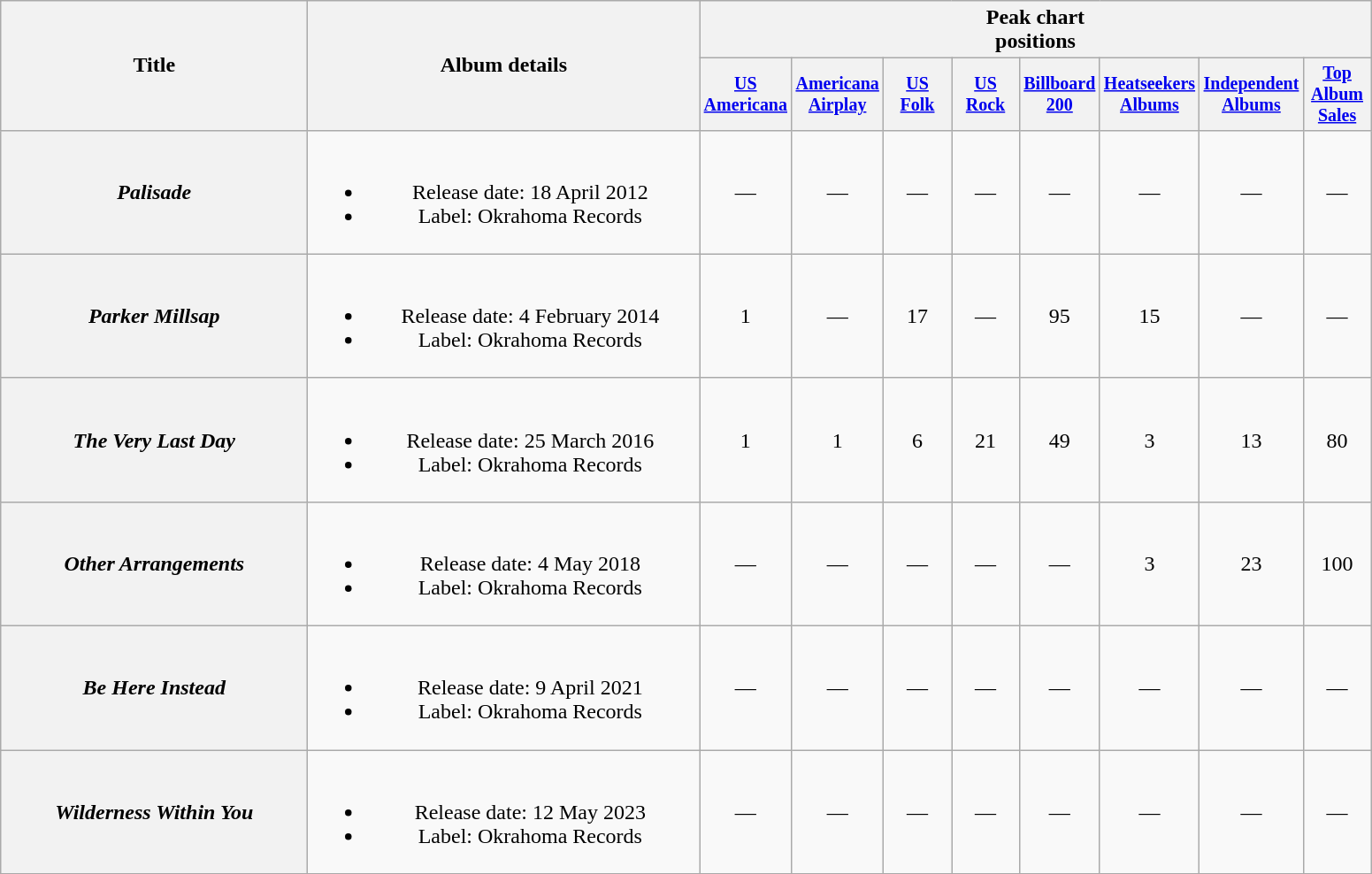<table class="wikitable plainrowheaders" style="text-align:center;">
<tr>
<th rowspan="2" style="width:14em;">Title</th>
<th rowspan="2" style="width:18em;">Album details</th>
<th colspan="8">Peak chart<br>positions</th>
</tr>
<tr style="font-size:smaller;">
<th width="45"><a href='#'>US Americana</a></th>
<th width="45"><a href='#'>Americana Airplay</a></th>
<th width="45"><a href='#'>US Folk</a></th>
<th width="45"><a href='#'>US Rock</a></th>
<th width="45"><a href='#'>Billboard 200</a></th>
<th width="45"><a href='#'>Heatseekers Albums</a></th>
<th width="45"><a href='#'>Independent Albums</a></th>
<th width="45"><a href='#'>Top Album Sales</a></th>
</tr>
<tr>
<th scope="row"><em>Palisade</em></th>
<td><br><ul><li>Release date: 18 April 2012</li><li>Label: Okrahoma Records</li></ul></td>
<td>—</td>
<td>—</td>
<td>—</td>
<td>—</td>
<td>—</td>
<td>—</td>
<td>—</td>
<td>—</td>
</tr>
<tr>
<th scope="row"><em>Parker Millsap</em></th>
<td><br><ul><li>Release date: 4 February 2014</li><li>Label: Okrahoma Records</li></ul></td>
<td>1</td>
<td>—</td>
<td>17</td>
<td>—</td>
<td>95</td>
<td>15</td>
<td>—</td>
<td>—</td>
</tr>
<tr>
<th scope="row"><em>The Very Last Day</em></th>
<td><br><ul><li>Release date: 25 March 2016</li><li>Label: Okrahoma Records</li></ul></td>
<td>1</td>
<td>1</td>
<td>6</td>
<td>21</td>
<td>49</td>
<td>3</td>
<td>13</td>
<td>80</td>
</tr>
<tr>
<th scope="row"><em>Other Arrangements</em></th>
<td><br><ul><li>Release date: 4 May 2018</li><li>Label: Okrahoma Records</li></ul></td>
<td>—</td>
<td>—</td>
<td>—</td>
<td>—</td>
<td>—</td>
<td>3</td>
<td>23</td>
<td>100</td>
</tr>
<tr>
<th scope="row"><em>Be Here Instead</em></th>
<td><br><ul><li>Release date: 9 April 2021</li><li>Label: Okrahoma Records</li></ul></td>
<td>—</td>
<td>—</td>
<td>—</td>
<td>—</td>
<td>—</td>
<td>—</td>
<td>—</td>
<td>—</td>
</tr>
<tr>
<th scope="row"><em>Wilderness Within You</em></th>
<td><br><ul><li>Release date: 12 May 2023</li><li>Label: Okrahoma Records</li></ul></td>
<td>—</td>
<td>—</td>
<td>—</td>
<td>—</td>
<td>—</td>
<td>—</td>
<td>—</td>
<td>—</td>
</tr>
<tr>
</tr>
</table>
